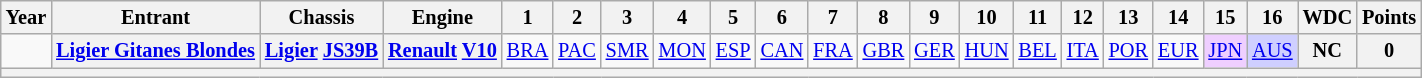<table class="wikitable" style="text-align:center; font-size:85%">
<tr>
<th>Year</th>
<th>Entrant</th>
<th>Chassis</th>
<th>Engine</th>
<th>1</th>
<th>2</th>
<th>3</th>
<th>4</th>
<th>5</th>
<th>6</th>
<th>7</th>
<th>8</th>
<th>9</th>
<th>10</th>
<th>11</th>
<th>12</th>
<th>13</th>
<th>14</th>
<th>15</th>
<th>16</th>
<th>WDC</th>
<th>Points</th>
</tr>
<tr>
<td></td>
<th nowrap><a href='#'>Ligier Gitanes Blondes</a></th>
<th nowrap><a href='#'>Ligier</a> <a href='#'>JS39B</a></th>
<th nowrap><a href='#'>Renault</a> <a href='#'>V10</a></th>
<td><a href='#'>BRA</a></td>
<td><a href='#'>PAC</a></td>
<td><a href='#'>SMR</a></td>
<td><a href='#'>MON</a></td>
<td><a href='#'>ESP</a></td>
<td><a href='#'>CAN</a></td>
<td><a href='#'>FRA</a></td>
<td><a href='#'>GBR</a></td>
<td><a href='#'>GER</a></td>
<td><a href='#'>HUN</a></td>
<td><a href='#'>BEL</a></td>
<td><a href='#'>ITA</a></td>
<td><a href='#'>POR</a></td>
<td><a href='#'>EUR</a></td>
<td style="background:#EFCFFF;"><a href='#'>JPN</a><br></td>
<td style="background:#CFCFFF;"><a href='#'>AUS</a><br></td>
<th>NC</th>
<th>0</th>
</tr>
<tr>
<th colspan="22"></th>
</tr>
</table>
